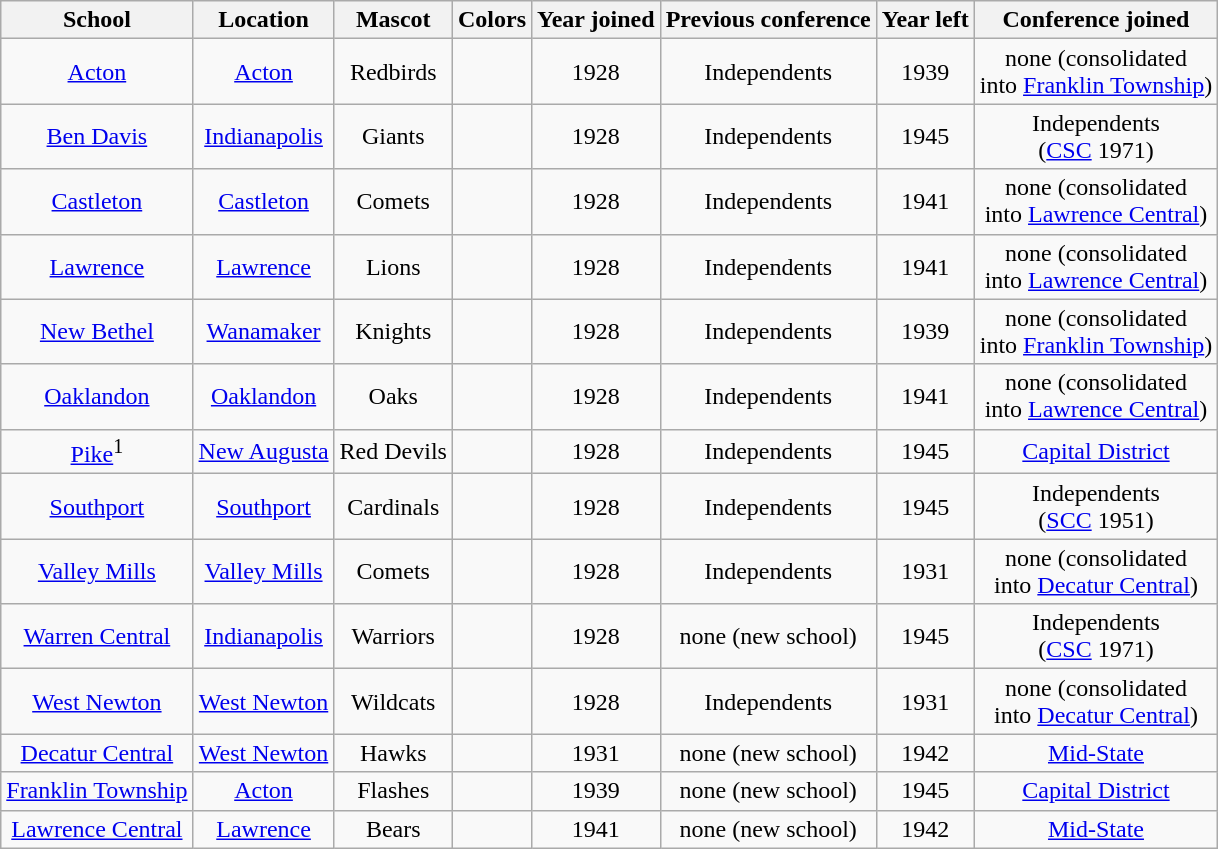<table class="wikitable" style="text-align:center;">
<tr>
<th>School</th>
<th>Location</th>
<th>Mascot</th>
<th>Colors</th>
<th>Year joined</th>
<th>Previous conference</th>
<th>Year left</th>
<th>Conference joined</th>
</tr>
<tr>
<td><a href='#'>Acton</a></td>
<td><a href='#'>Acton</a></td>
<td>Redbirds</td>
<td> </td>
<td>1928</td>
<td>Independents</td>
<td>1939</td>
<td>none (consolidated<br>into <a href='#'>Franklin Township</a>)</td>
</tr>
<tr>
<td><a href='#'>Ben Davis</a></td>
<td><a href='#'>Indianapolis</a></td>
<td>Giants</td>
<td> </td>
<td>1928</td>
<td>Independents</td>
<td>1945</td>
<td>Independents<br>(<a href='#'>CSC</a> 1971)</td>
</tr>
<tr>
<td><a href='#'>Castleton</a></td>
<td><a href='#'>Castleton</a></td>
<td>Comets</td>
<td> </td>
<td>1928</td>
<td>Independents</td>
<td>1941</td>
<td>none (consolidated<br>into <a href='#'>Lawrence Central</a>)</td>
</tr>
<tr>
<td><a href='#'>Lawrence</a></td>
<td><a href='#'>Lawrence</a></td>
<td>Lions</td>
<td> </td>
<td>1928</td>
<td>Independents</td>
<td>1941</td>
<td>none (consolidated<br>into <a href='#'>Lawrence Central</a>)</td>
</tr>
<tr>
<td><a href='#'>New Bethel</a></td>
<td><a href='#'>Wanamaker</a></td>
<td>Knights</td>
<td> </td>
<td>1928</td>
<td>Independents</td>
<td>1939</td>
<td>none (consolidated<br>into <a href='#'>Franklin Township</a>)</td>
</tr>
<tr>
<td><a href='#'>Oaklandon</a></td>
<td><a href='#'>Oaklandon</a></td>
<td>Oaks</td>
<td> </td>
<td>1928</td>
<td>Independents</td>
<td>1941</td>
<td>none (consolidated<br>into <a href='#'>Lawrence Central</a>)</td>
</tr>
<tr>
<td><a href='#'>Pike</a><sup>1</sup></td>
<td><a href='#'>New Augusta</a></td>
<td>Red Devils</td>
<td> </td>
<td>1928</td>
<td>Independents</td>
<td>1945</td>
<td><a href='#'>Capital District</a></td>
</tr>
<tr>
<td><a href='#'>Southport</a></td>
<td><a href='#'>Southport</a></td>
<td>Cardinals</td>
<td> </td>
<td>1928</td>
<td>Independents</td>
<td>1945</td>
<td>Independents<br>(<a href='#'>SCC</a> 1951)</td>
</tr>
<tr>
<td><a href='#'>Valley Mills</a></td>
<td><a href='#'>Valley Mills</a></td>
<td>Comets</td>
<td> </td>
<td>1928</td>
<td>Independents</td>
<td>1931</td>
<td>none (consolidated<br>into <a href='#'>Decatur Central</a>)</td>
</tr>
<tr>
<td><a href='#'>Warren Central</a></td>
<td><a href='#'>Indianapolis</a></td>
<td>Warriors</td>
<td> </td>
<td>1928</td>
<td>none (new school)</td>
<td>1945</td>
<td>Independents<br>(<a href='#'>CSC</a> 1971)</td>
</tr>
<tr>
<td><a href='#'>West Newton</a></td>
<td><a href='#'>West Newton</a></td>
<td>Wildcats</td>
<td> </td>
<td>1928</td>
<td>Independents</td>
<td>1931</td>
<td>none (consolidated<br>into <a href='#'>Decatur Central</a>)</td>
</tr>
<tr>
<td><a href='#'>Decatur Central</a></td>
<td><a href='#'>West Newton</a></td>
<td>Hawks</td>
<td> </td>
<td>1931</td>
<td>none (new school)</td>
<td>1942</td>
<td><a href='#'>Mid-State</a></td>
</tr>
<tr>
<td><a href='#'>Franklin Township</a></td>
<td><a href='#'>Acton</a></td>
<td>Flashes</td>
<td> </td>
<td>1939</td>
<td>none (new school)</td>
<td>1945</td>
<td><a href='#'>Capital District</a></td>
</tr>
<tr>
<td><a href='#'>Lawrence Central</a></td>
<td><a href='#'>Lawrence</a></td>
<td>Bears</td>
<td> </td>
<td>1941</td>
<td>none (new school)</td>
<td>1942</td>
<td><a href='#'>Mid-State</a></td>
</tr>
</table>
